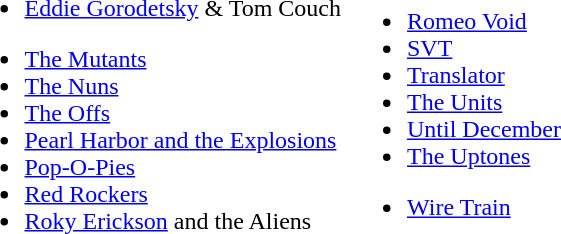<table>
<tr>
<td><br><ul><li><a href='#'>Eddie Gorodetsky</a> & Tom Couch</li></ul><ul><li><a href='#'>The Mutants</a></li><li><a href='#'>The Nuns</a></li><li><a href='#'>The Offs</a></li><li><a href='#'>Pearl Harbor and the Explosions</a></li><li><a href='#'>Pop-O-Pies</a></li><li><a href='#'>Red Rockers</a></li><li><a href='#'>Roky Erickson</a> and the Aliens</li></ul></td>
<td><br><ul><li><a href='#'>Romeo Void</a></li><li><a href='#'>SVT</a></li><li><a href='#'>Translator</a></li><li><a href='#'>The Units</a></li><li><a href='#'>Until December</a></li><li><a href='#'>The Uptones</a></li></ul><ul><li><a href='#'>Wire Train</a></li></ul></td>
</tr>
</table>
